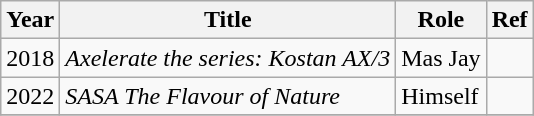<table class="wikitable sortable">
<tr>
<th>Year</th>
<th>Title</th>
<th>Role</th>
<th>Ref</th>
</tr>
<tr>
<td>2018</td>
<td><em>Axelerate the series: Kostan AX/3</em></td>
<td>Mas Jay</td>
<td></td>
</tr>
<tr>
<td>2022</td>
<td><em>SASA The Flavour of Nature</em></td>
<td>Himself</td>
<td></td>
</tr>
<tr>
</tr>
</table>
